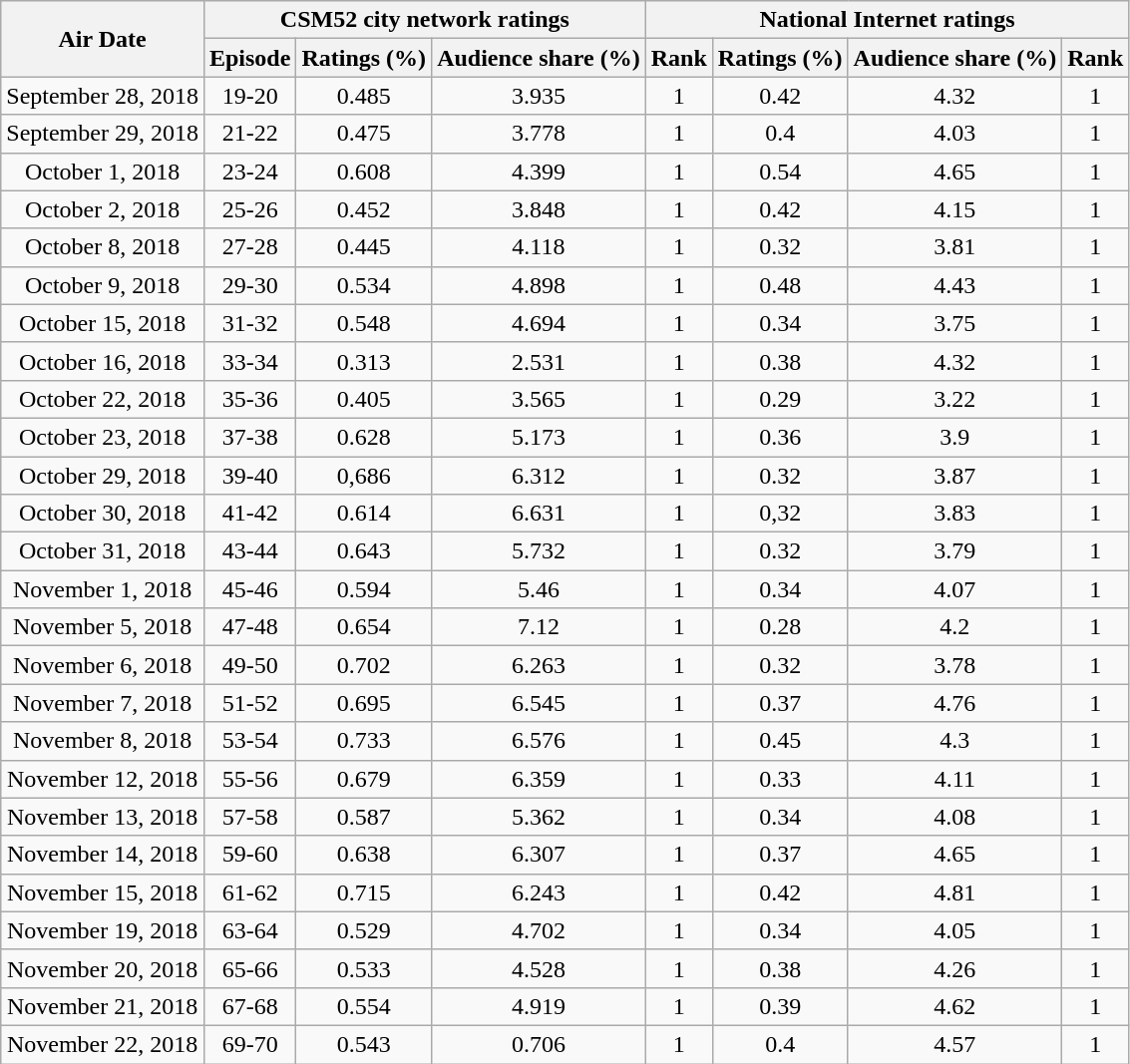<table class="wikitable sortable mw-collapsible mw-collapsed jquery-tablesorter" style="text-align:center">
<tr>
<th rowspan="2">Air Date</th>
<th colspan="3">CSM52 city network ratings</th>
<th colspan="4" rowspan="1">National Internet ratings</th>
</tr>
<tr>
<th>Episode</th>
<th>Ratings (%)</th>
<th>Audience share (%)</th>
<th>Rank</th>
<th>Ratings (%)</th>
<th>Audience share (%)</th>
<th>Rank</th>
</tr>
<tr>
<td>September 28, 2018</td>
<td>19-20</td>
<td>0.485</td>
<td>3.935</td>
<td>1</td>
<td>0.42</td>
<td>4.32</td>
<td>1</td>
</tr>
<tr>
<td>September 29, 2018</td>
<td>21-22</td>
<td>0.475</td>
<td>3.778</td>
<td>1</td>
<td>0.4</td>
<td>4.03</td>
<td>1</td>
</tr>
<tr>
<td>October 1, 2018</td>
<td>23-24</td>
<td>0.608</td>
<td>4.399</td>
<td>1</td>
<td>0.54</td>
<td>4.65</td>
<td>1</td>
</tr>
<tr>
<td>October 2, 2018</td>
<td>25-26</td>
<td>0.452</td>
<td>3.848</td>
<td>1</td>
<td>0.42</td>
<td>4.15</td>
<td>1</td>
</tr>
<tr>
<td>October 8, 2018</td>
<td>27-28</td>
<td>0.445</td>
<td>4.118</td>
<td>1</td>
<td>0.32</td>
<td>3.81</td>
<td>1</td>
</tr>
<tr>
<td>October 9, 2018</td>
<td>29-30</td>
<td>0.534</td>
<td>4.898</td>
<td>1</td>
<td>0.48</td>
<td>4.43</td>
<td>1</td>
</tr>
<tr>
<td>October 15, 2018</td>
<td>31-32</td>
<td>0.548</td>
<td>4.694</td>
<td>1</td>
<td>0.34</td>
<td>3.75</td>
<td>1</td>
</tr>
<tr>
<td>October 16, 2018</td>
<td>33-34</td>
<td>0.313</td>
<td>2.531</td>
<td>1</td>
<td>0.38</td>
<td>4.32</td>
<td>1</td>
</tr>
<tr>
<td>October 22, 2018</td>
<td>35-36</td>
<td>0.405</td>
<td>3.565</td>
<td>1</td>
<td>0.29</td>
<td>3.22</td>
<td>1</td>
</tr>
<tr>
<td>October 23, 2018</td>
<td>37-38</td>
<td>0.628</td>
<td>5.173</td>
<td>1</td>
<td>0.36</td>
<td>3.9</td>
<td>1</td>
</tr>
<tr>
<td>October 29, 2018</td>
<td>39-40</td>
<td>0,686</td>
<td>6.312</td>
<td>1</td>
<td>0.32</td>
<td>3.87</td>
<td>1</td>
</tr>
<tr>
<td>October 30, 2018</td>
<td>41-42</td>
<td>0.614</td>
<td>6.631</td>
<td>1</td>
<td>0,32</td>
<td>3.83</td>
<td>1</td>
</tr>
<tr>
<td>October 31, 2018</td>
<td>43-44</td>
<td>0.643</td>
<td>5.732</td>
<td>1</td>
<td>0.32</td>
<td>3.79</td>
<td>1</td>
</tr>
<tr>
<td>November 1, 2018</td>
<td>45-46</td>
<td>0.594</td>
<td>5.46</td>
<td>1</td>
<td>0.34</td>
<td>4.07</td>
<td>1</td>
</tr>
<tr>
<td>November 5, 2018</td>
<td>47-48</td>
<td>0.654</td>
<td>7.12</td>
<td>1</td>
<td>0.28</td>
<td>4.2</td>
<td>1</td>
</tr>
<tr>
<td>November 6, 2018</td>
<td>49-50</td>
<td>0.702</td>
<td>6.263</td>
<td>1</td>
<td>0.32</td>
<td>3.78</td>
<td>1</td>
</tr>
<tr>
<td>November 7, 2018</td>
<td>51-52</td>
<td>0.695</td>
<td>6.545</td>
<td>1</td>
<td>0.37</td>
<td>4.76</td>
<td>1</td>
</tr>
<tr>
<td>November 8, 2018</td>
<td>53-54</td>
<td>0.733</td>
<td>6.576</td>
<td>1</td>
<td>0.45</td>
<td>4.3</td>
<td>1</td>
</tr>
<tr>
<td>November 12, 2018</td>
<td>55-56</td>
<td>0.679</td>
<td>6.359</td>
<td>1</td>
<td>0.33</td>
<td>4.11</td>
<td>1</td>
</tr>
<tr>
<td>November 13, 2018</td>
<td>57-58</td>
<td>0.587</td>
<td>5.362</td>
<td>1</td>
<td>0.34</td>
<td>4.08</td>
<td>1</td>
</tr>
<tr>
<td>November 14, 2018</td>
<td>59-60</td>
<td>0.638</td>
<td>6.307</td>
<td>1</td>
<td>0.37</td>
<td>4.65</td>
<td>1</td>
</tr>
<tr>
<td>November 15, 2018</td>
<td>61-62</td>
<td>0.715</td>
<td>6.243</td>
<td>1</td>
<td>0.42</td>
<td>4.81</td>
<td>1</td>
</tr>
<tr>
<td>November 19, 2018</td>
<td>63-64</td>
<td>0.529</td>
<td>4.702</td>
<td>1</td>
<td>0.34</td>
<td>4.05</td>
<td>1</td>
</tr>
<tr>
<td>November 20, 2018</td>
<td>65-66</td>
<td>0.533</td>
<td>4.528</td>
<td>1</td>
<td>0.38</td>
<td>4.26</td>
<td>1</td>
</tr>
<tr>
<td>November 21, 2018</td>
<td>67-68</td>
<td>0.554</td>
<td>4.919</td>
<td>1</td>
<td>0.39</td>
<td>4.62</td>
<td>1</td>
</tr>
<tr>
<td>November 22, 2018</td>
<td>69-70</td>
<td>0.543</td>
<td>0.706</td>
<td>1</td>
<td>0.4</td>
<td>4.57</td>
<td>1</td>
</tr>
</table>
